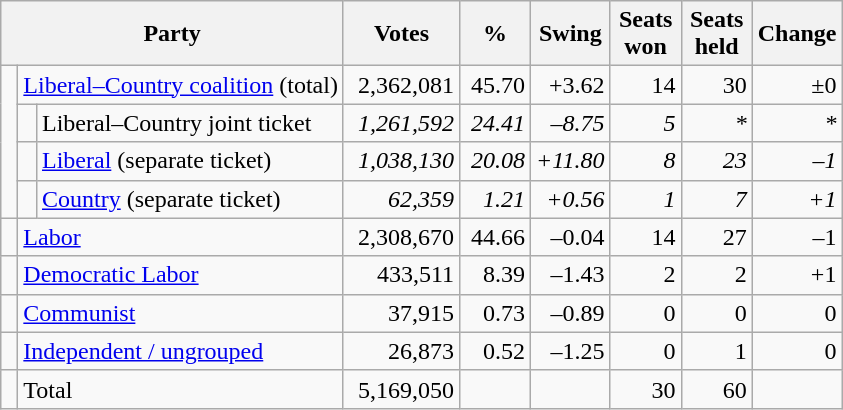<table class="wikitable">
<tr>
<th colspan=3 style="width:180px">Party</th>
<th style="width:70px">Votes</th>
<th style="width:40px">%</th>
<th style="width:40px">Swing</th>
<th style="width:40px">Seats won</th>
<th style="width:40px">Seats held</th>
<th style="width:40px">Change</th>
</tr>
<tr>
<td rowspan=4> </td>
<td colspan=2><a href='#'>Liberal–Country coalition</a> (total)</td>
<td align=right>2,362,081</td>
<td align=right>45.70</td>
<td align=right>+3.62</td>
<td align=right>14</td>
<td align=right>30</td>
<td align=right>±0</td>
</tr>
<tr>
<td> </td>
<td>Liberal–Country joint ticket</td>
<td align=right><em>1,261,592</em></td>
<td align=right><em>24.41</em></td>
<td align=right><em>–8.75</em></td>
<td align=right><em>5</em></td>
<td align=right><em>*</em></td>
<td align=right><em>*</em></td>
</tr>
<tr>
<td> </td>
<td><a href='#'>Liberal</a> (separate ticket)</td>
<td align=right><em>1,038,130</em></td>
<td align=right><em>20.08</em></td>
<td align=right><em>+11.80</em></td>
<td align=right><em>8</em></td>
<td align=right><em>23</em></td>
<td align=right><em>–1</em></td>
</tr>
<tr>
<td> </td>
<td><a href='#'>Country</a> (separate ticket)</td>
<td align=right><em>62,359</em></td>
<td align=right><em>1.21</em></td>
<td align=right><em>+0.56</em></td>
<td align=right><em>1</em></td>
<td align=right><em>7</em></td>
<td align=right><em>+1</em></td>
</tr>
<tr>
<td> </td>
<td colspan=2><a href='#'>Labor</a></td>
<td align=right>2,308,670</td>
<td align=right>44.66</td>
<td align=right>–0.04</td>
<td align=right>14</td>
<td align=right>27</td>
<td align=right>–1</td>
</tr>
<tr>
<td> </td>
<td colspan=2><a href='#'>Democratic Labor</a></td>
<td align=right>433,511</td>
<td align=right>8.39</td>
<td align=right>–1.43</td>
<td align=right>2</td>
<td align=right>2</td>
<td align=right>+1</td>
</tr>
<tr>
<td> </td>
<td colspan=2><a href='#'>Communist</a></td>
<td align=right>37,915</td>
<td align=right>0.73</td>
<td align=right>–0.89</td>
<td align=right>0</td>
<td align=right>0</td>
<td align=right>0</td>
</tr>
<tr>
<td> </td>
<td colspan=2><a href='#'>Independent / ungrouped</a></td>
<td align=right>26,873</td>
<td align=right>0.52</td>
<td align=right>–1.25</td>
<td align=right>0</td>
<td align=right>1</td>
<td align=right>0</td>
</tr>
<tr>
<td> </td>
<td colspan=2>Total</td>
<td align=right>5,169,050</td>
<td align=right> </td>
<td align=right> </td>
<td align=right>30</td>
<td align=right>60</td>
<td align=right></td>
</tr>
</table>
